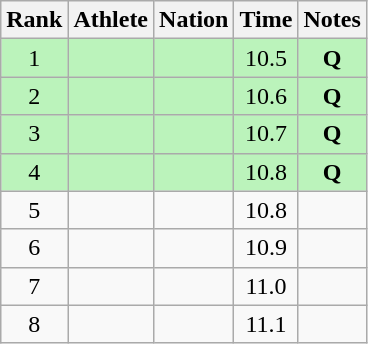<table class="wikitable sortable" style="text-align:center">
<tr>
<th>Rank</th>
<th>Athlete</th>
<th>Nation</th>
<th>Time</th>
<th>Notes</th>
</tr>
<tr bgcolor=#bbf3bb>
<td>1</td>
<td align=left></td>
<td align=left></td>
<td>10.5</td>
<td><strong>Q</strong></td>
</tr>
<tr bgcolor=#bbf3bb>
<td>2</td>
<td align=left></td>
<td align=left></td>
<td>10.6</td>
<td><strong>Q</strong></td>
</tr>
<tr bgcolor=#bbf3bb>
<td>3</td>
<td align=left></td>
<td align=left></td>
<td>10.7</td>
<td><strong>Q</strong></td>
</tr>
<tr bgcolor=#bbf3bb>
<td>4</td>
<td align=left></td>
<td align=left></td>
<td>10.8</td>
<td><strong>Q</strong></td>
</tr>
<tr>
<td>5</td>
<td align=left></td>
<td align=left></td>
<td>10.8</td>
<td></td>
</tr>
<tr>
<td>6</td>
<td align=left></td>
<td align=left></td>
<td>10.9</td>
<td></td>
</tr>
<tr>
<td>7</td>
<td align=left></td>
<td align=left></td>
<td>11.0</td>
<td></td>
</tr>
<tr>
<td>8</td>
<td align=left></td>
<td align=left></td>
<td>11.1</td>
<td></td>
</tr>
</table>
